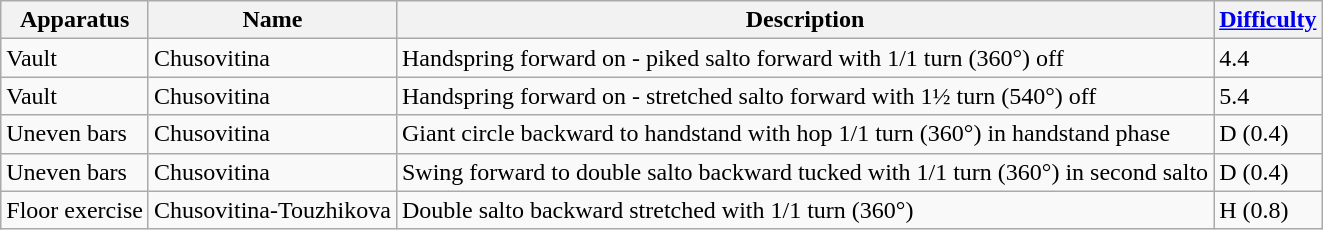<table class="wikitable">
<tr>
<th>Apparatus</th>
<th>Name</th>
<th>Description</th>
<th><a href='#'>Difficulty</a></th>
</tr>
<tr>
<td>Vault</td>
<td>Chusovitina</td>
<td>Handspring forward on - piked salto forward with 1/1 turn (360°) off</td>
<td>4.4</td>
</tr>
<tr>
<td>Vault</td>
<td>Chusovitina</td>
<td>Handspring forward on - stretched salto forward with 1½ turn (540°) off</td>
<td>5.4</td>
</tr>
<tr>
<td>Uneven bars</td>
<td>Chusovitina</td>
<td>Giant circle backward to handstand with hop 1/1 turn (360°) in handstand phase</td>
<td>D (0.4)</td>
</tr>
<tr>
<td>Uneven bars</td>
<td>Chusovitina</td>
<td>Swing forward to double salto backward tucked with 1/1 turn (360°) in second salto</td>
<td>D (0.4)</td>
</tr>
<tr>
<td>Floor exercise</td>
<td>Chusovitina-Touzhikova</td>
<td>Double salto backward stretched with 1/1 turn (360°)</td>
<td>H (0.8)</td>
</tr>
</table>
